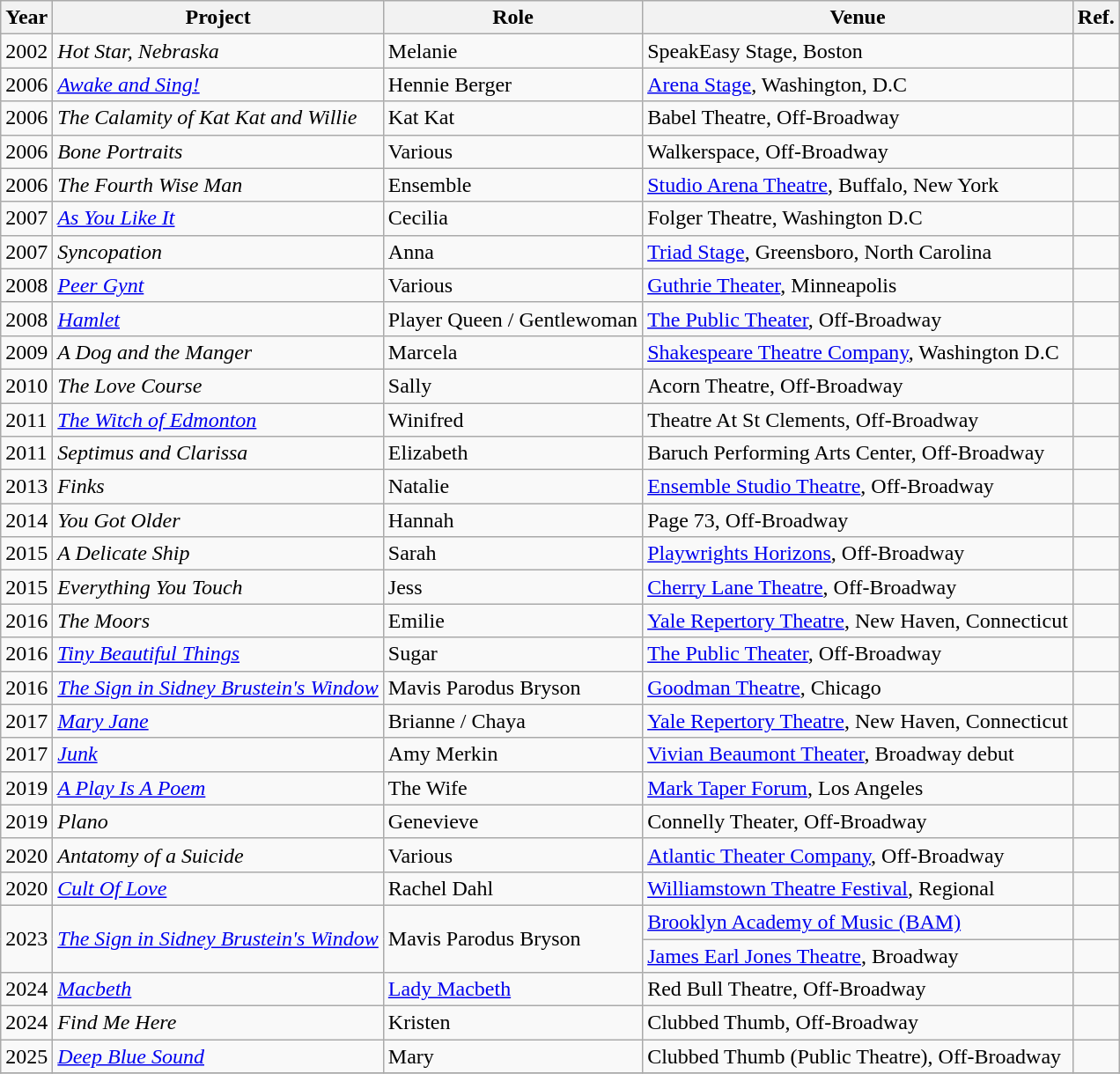<table class="wikitable unsortable">
<tr>
<th>Year</th>
<th>Project</th>
<th>Role</th>
<th>Venue</th>
<th>Ref.</th>
</tr>
<tr>
<td>2002</td>
<td><em>Hot Star, Nebraska</em></td>
<td>Melanie</td>
<td>SpeakEasy Stage, Boston</td>
<td></td>
</tr>
<tr>
<td>2006</td>
<td><em><a href='#'>Awake and Sing!</a></em></td>
<td>Hennie Berger</td>
<td><a href='#'>Arena Stage</a>, Washington, D.C</td>
<td></td>
</tr>
<tr>
<td>2006</td>
<td><em>The Calamity of Kat Kat and Willie</em></td>
<td>Kat Kat</td>
<td>Babel Theatre, Off-Broadway</td>
<td></td>
</tr>
<tr>
<td>2006</td>
<td><em>Bone Portraits</em></td>
<td>Various</td>
<td>Walkerspace, Off-Broadway</td>
<td></td>
</tr>
<tr>
<td>2006</td>
<td><em>The Fourth Wise Man</em></td>
<td>Ensemble</td>
<td><a href='#'>Studio Arena Theatre</a>, Buffalo, New York</td>
<td></td>
</tr>
<tr>
<td>2007</td>
<td><em><a href='#'>As You Like It</a></em></td>
<td>Cecilia</td>
<td>Folger Theatre, Washington D.C</td>
<td></td>
</tr>
<tr>
<td>2007</td>
<td><em>Syncopation</em></td>
<td>Anna</td>
<td><a href='#'>Triad Stage</a>, Greensboro, North Carolina</td>
<td></td>
</tr>
<tr>
<td>2008</td>
<td><em><a href='#'>Peer Gynt</a></em></td>
<td>Various</td>
<td><a href='#'>Guthrie Theater</a>, Minneapolis</td>
<td></td>
</tr>
<tr>
<td>2008</td>
<td><em><a href='#'>Hamlet</a></em></td>
<td>Player Queen / Gentlewoman</td>
<td><a href='#'>The Public Theater</a>, Off-Broadway</td>
<td></td>
</tr>
<tr>
<td>2009</td>
<td><em>A Dog and the Manger</em></td>
<td>Marcela</td>
<td><a href='#'>Shakespeare Theatre Company</a>, Washington D.C</td>
<td></td>
</tr>
<tr>
<td>2010</td>
<td><em>The Love Course</em></td>
<td>Sally</td>
<td>Acorn Theatre, Off-Broadway</td>
<td></td>
</tr>
<tr>
<td>2011</td>
<td><em><a href='#'>The Witch of Edmonton</a></em></td>
<td>Winifred</td>
<td>Theatre At St Clements, Off-Broadway</td>
<td></td>
</tr>
<tr>
<td>2011</td>
<td><em>Septimus and Clarissa</em></td>
<td>Elizabeth</td>
<td>Baruch Performing Arts Center, Off-Broadway</td>
<td></td>
</tr>
<tr>
<td>2013</td>
<td><em>Finks</em></td>
<td>Natalie</td>
<td><a href='#'>Ensemble Studio Theatre</a>, Off-Broadway</td>
<td></td>
</tr>
<tr>
<td>2014</td>
<td><em>You Got Older</em></td>
<td>Hannah</td>
<td>Page 73, Off-Broadway</td>
<td></td>
</tr>
<tr>
<td>2015</td>
<td><em>A Delicate Ship</em></td>
<td>Sarah</td>
<td><a href='#'>Playwrights Horizons</a>, Off-Broadway</td>
<td></td>
</tr>
<tr>
<td>2015</td>
<td><em>Everything You Touch</em></td>
<td>Jess</td>
<td><a href='#'>Cherry Lane Theatre</a>, Off-Broadway</td>
<td></td>
</tr>
<tr>
<td>2016</td>
<td><em>The Moors</em></td>
<td>Emilie</td>
<td><a href='#'>Yale Repertory Theatre</a>, New Haven, Connecticut</td>
<td></td>
</tr>
<tr>
<td>2016</td>
<td><em><a href='#'>Tiny Beautiful Things</a></em></td>
<td>Sugar</td>
<td><a href='#'>The Public Theater</a>, Off-Broadway</td>
<td></td>
</tr>
<tr>
<td>2016</td>
<td><em><a href='#'>The Sign in Sidney Brustein's Window</a></em></td>
<td>Mavis Parodus Bryson</td>
<td><a href='#'>Goodman Theatre</a>, Chicago</td>
<td></td>
</tr>
<tr>
<td>2017</td>
<td><em><a href='#'>Mary Jane</a></em></td>
<td>Brianne / Chaya</td>
<td><a href='#'>Yale Repertory Theatre</a>, New Haven, Connecticut</td>
<td></td>
</tr>
<tr>
<td>2017</td>
<td><em><a href='#'>Junk</a></em></td>
<td>Amy Merkin</td>
<td><a href='#'>Vivian Beaumont Theater</a>, Broadway debut</td>
<td></td>
</tr>
<tr>
<td>2019</td>
<td><em><a href='#'>A Play Is A Poem</a></em></td>
<td>The Wife</td>
<td><a href='#'>Mark Taper Forum</a>, Los Angeles</td>
<td></td>
</tr>
<tr>
<td>2019</td>
<td><em>Plano</em></td>
<td>Genevieve</td>
<td>Connelly Theater, Off-Broadway</td>
<td></td>
</tr>
<tr>
<td>2020</td>
<td><em>Antatomy of a Suicide</em></td>
<td>Various</td>
<td><a href='#'>Atlantic Theater Company</a>, Off-Broadway</td>
<td></td>
</tr>
<tr>
<td>2020</td>
<td><em><a href='#'>Cult Of Love</a></em></td>
<td>Rachel Dahl</td>
<td><a href='#'>Williamstown Theatre Festival</a>, Regional</td>
<td></td>
</tr>
<tr>
<td rowspan=2>2023</td>
<td rowspan=2><em><a href='#'>The Sign in Sidney Brustein's Window</a></em></td>
<td rowspan=2>Mavis Parodus Bryson</td>
<td><a href='#'>Brooklyn Academy of Music (BAM)</a></td>
<td></td>
</tr>
<tr>
<td><a href='#'>James Earl Jones Theatre</a>, Broadway</td>
<td></td>
</tr>
<tr>
<td>2024</td>
<td><em><a href='#'>Macbeth</a></em></td>
<td><a href='#'>Lady Macbeth</a></td>
<td>Red Bull Theatre, Off-Broadway</td>
<td></td>
</tr>
<tr>
<td>2024</td>
<td><em>Find Me Here</em></td>
<td>Kristen</td>
<td>Clubbed Thumb, Off-Broadway</td>
<td></td>
</tr>
<tr>
<td>2025</td>
<td><em><a href='#'>Deep Blue Sound</a></em></td>
<td>Mary</td>
<td>Clubbed Thumb (Public Theatre), Off-Broadway</td>
<td></td>
</tr>
<tr>
</tr>
</table>
